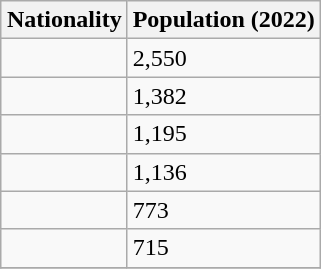<table class="wikitable" style="float:right; max-width:22em;">
<tr \>
<th>Nationality</th>
<th>Population (2022) </th>
</tr>
<tr>
<td></td>
<td>2,550</td>
</tr>
<tr>
<td></td>
<td>1,382</td>
</tr>
<tr>
<td></td>
<td>1,195</td>
</tr>
<tr>
<td></td>
<td>1,136</td>
</tr>
<tr>
<td></td>
<td>773</td>
</tr>
<tr>
<td></td>
<td>715</td>
</tr>
<tr>
</tr>
</table>
